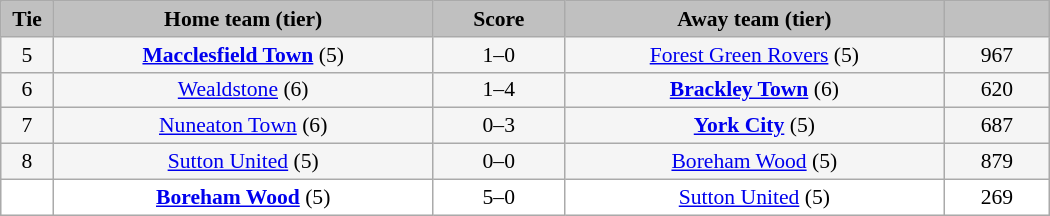<table class="wikitable" style="width: 700px; background:WhiteSmoke; text-align:center; font-size:90%">
<tr>
<td scope="col" style="width:  5.00%; background:silver;"><strong>Tie</strong></td>
<td scope="col" style="width: 36.25%; background:silver;"><strong>Home team (tier)</strong></td>
<td scope="col" style="width: 12.50%; background:silver;"><strong>Score</strong></td>
<td scope="col" style="width: 36.25%; background:silver;"><strong>Away team (tier)</strong></td>
<td scope="col" style="width: 10.00%; background:silver;"><strong></strong></td>
</tr>
<tr>
<td>5</td>
<td><strong><a href='#'>Macclesfield Town</a></strong> (5)</td>
<td>1–0</td>
<td><a href='#'>Forest Green Rovers</a> (5)</td>
<td>967</td>
</tr>
<tr>
<td>6</td>
<td><a href='#'>Wealdstone</a> (6)</td>
<td>1–4</td>
<td><strong><a href='#'>Brackley Town</a></strong> (6)</td>
<td>620</td>
</tr>
<tr>
<td>7</td>
<td><a href='#'>Nuneaton Town</a> (6)</td>
<td>0–3</td>
<td><strong><a href='#'>York City</a></strong> (5)</td>
<td>687</td>
</tr>
<tr>
<td>8</td>
<td><a href='#'>Sutton United</a> (5)</td>
<td>0–0</td>
<td><a href='#'>Boreham Wood</a> (5)</td>
<td>879</td>
</tr>
<tr style="background:white;">
<td><em></em></td>
<td><strong><a href='#'>Boreham Wood</a></strong> (5)</td>
<td>5–0</td>
<td><a href='#'>Sutton United</a> (5)</td>
<td>269</td>
</tr>
</table>
